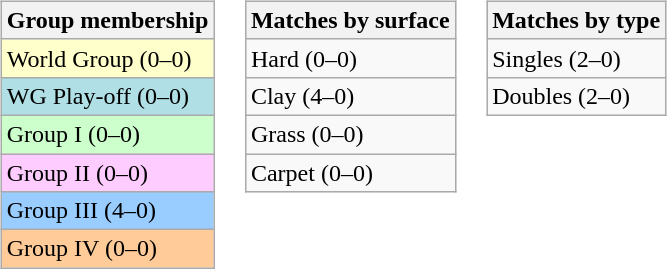<table>
<tr valign=top>
<td><br><table class=wikitable>
<tr>
<th>Group membership</th>
</tr>
<tr bgcolor=#FFFFCC>
<td>World Group (0–0)</td>
</tr>
<tr style="background:#B0E0E6;">
<td>WG Play-off (0–0)</td>
</tr>
<tr bgcolor=#CCFFCC>
<td>Group I (0–0)</td>
</tr>
<tr bgcolor=#FFCCFF>
<td>Group II (0–0)</td>
</tr>
<tr bgcolor=#99CCFF>
<td>Group III (4–0)</td>
</tr>
<tr bgcolor=#FFCC99>
<td>Group IV (0–0)</td>
</tr>
</table>
</td>
<td><br><table class=wikitable>
<tr>
<th>Matches by surface</th>
</tr>
<tr>
<td>Hard (0–0)</td>
</tr>
<tr>
<td>Clay (4–0)</td>
</tr>
<tr>
<td>Grass (0–0)</td>
</tr>
<tr>
<td>Carpet (0–0)</td>
</tr>
</table>
</td>
<td><br><table class=wikitable>
<tr>
<th>Matches by type</th>
</tr>
<tr>
<td>Singles (2–0)</td>
</tr>
<tr>
<td>Doubles (2–0)</td>
</tr>
</table>
</td>
</tr>
</table>
